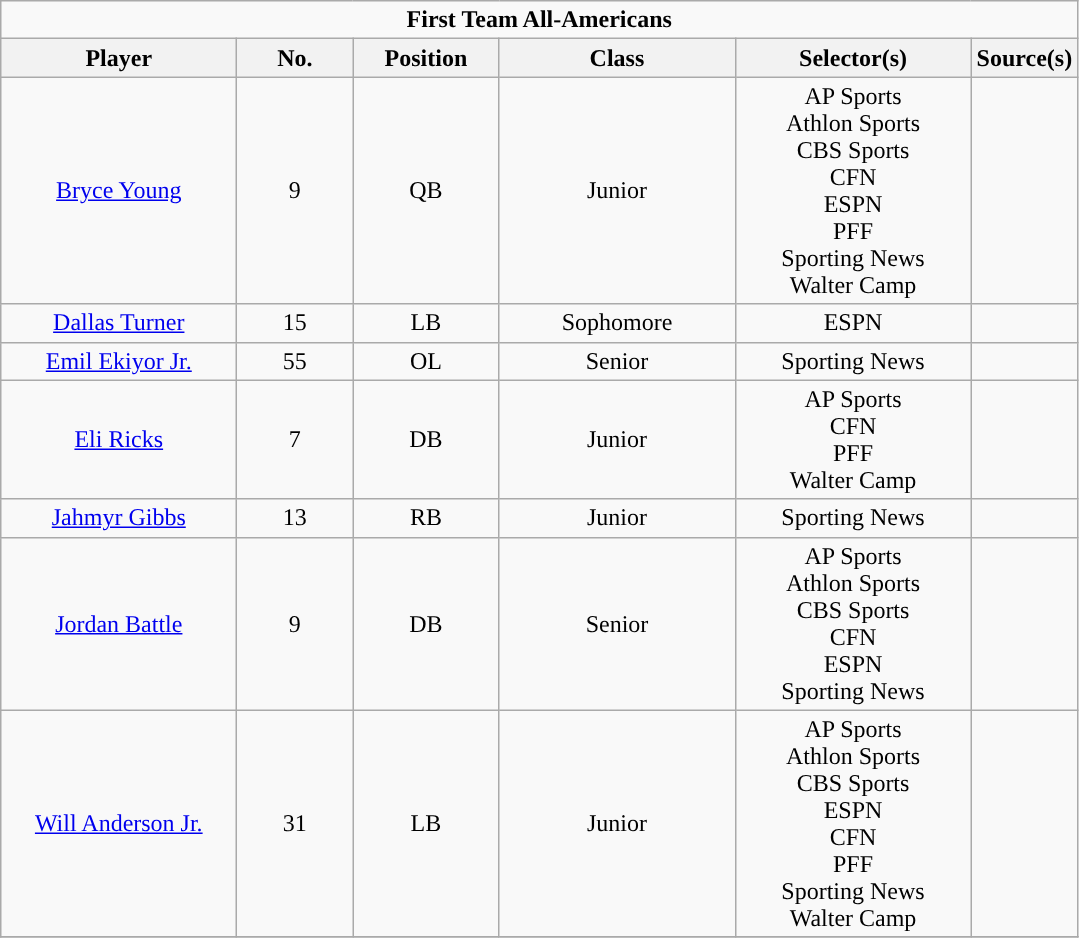<table class="wikitable" style="text-align:center">
<tr>
<td colspan="6" style="text-align:center; "><strong>First Team All-Americans</strong></td>
</tr>
<tr>
<th style="width:150px; ">Player</th>
<th style="width:70px; ">No.</th>
<th style="width:90px; ">Position</th>
<th style="width:150px; ">Class</th>
<th style="width:150px; ">Selector(s)</th>
<th style="width:10px; ">Source(s)</th>
</tr>
<tr>
<td><a href='#'>Bryce Young</a></td>
<td>9</td>
<td>QB</td>
<td>Junior</td>
<td>AP Sports<br> Athlon Sports <br> CBS Sports <br> CFN <br> ESPN <br> PFF <br> Sporting News <br> Walter Camp</td>
<td><br><br><br><br><br><br><br><br></td>
</tr>
<tr>
<td><a href='#'>Dallas Turner</a></td>
<td>15</td>
<td>LB</td>
<td>Sophomore</td>
<td>ESPN</td>
<td></td>
</tr>
<tr>
<td><a href='#'>Emil Ekiyor Jr.</a></td>
<td>55</td>
<td>OL</td>
<td> Senior</td>
<td>Sporting News</td>
<td></td>
</tr>
<tr>
<td><a href='#'>Eli Ricks</a></td>
<td>7</td>
<td>DB</td>
<td>Junior</td>
<td>AP Sports <br>CFN <br> PFF <br> Walter Camp</td>
<td><br> <br></td>
</tr>
<tr>
<td><a href='#'>Jahmyr Gibbs</a></td>
<td>13</td>
<td>RB</td>
<td>Junior</td>
<td>Sporting News</td>
<td></td>
</tr>
<tr>
<td><a href='#'>Jordan Battle</a></td>
<td>9</td>
<td>DB</td>
<td>Senior</td>
<td>AP Sports <br> Athlon Sports <br> CBS Sports <br> CFN <br> ESPN <br> Sporting News</td>
<td></td>
</tr>
<tr>
<td><a href='#'>Will Anderson Jr.</a></td>
<td>31</td>
<td>LB</td>
<td>Junior</td>
<td>AP Sports <br> Athlon Sports <br> CBS Sports <br> ESPN <br> CFN <br> PFF <br> Sporting News <br> Walter Camp</td>
<td></td>
</tr>
<tr>
</tr>
</table>
